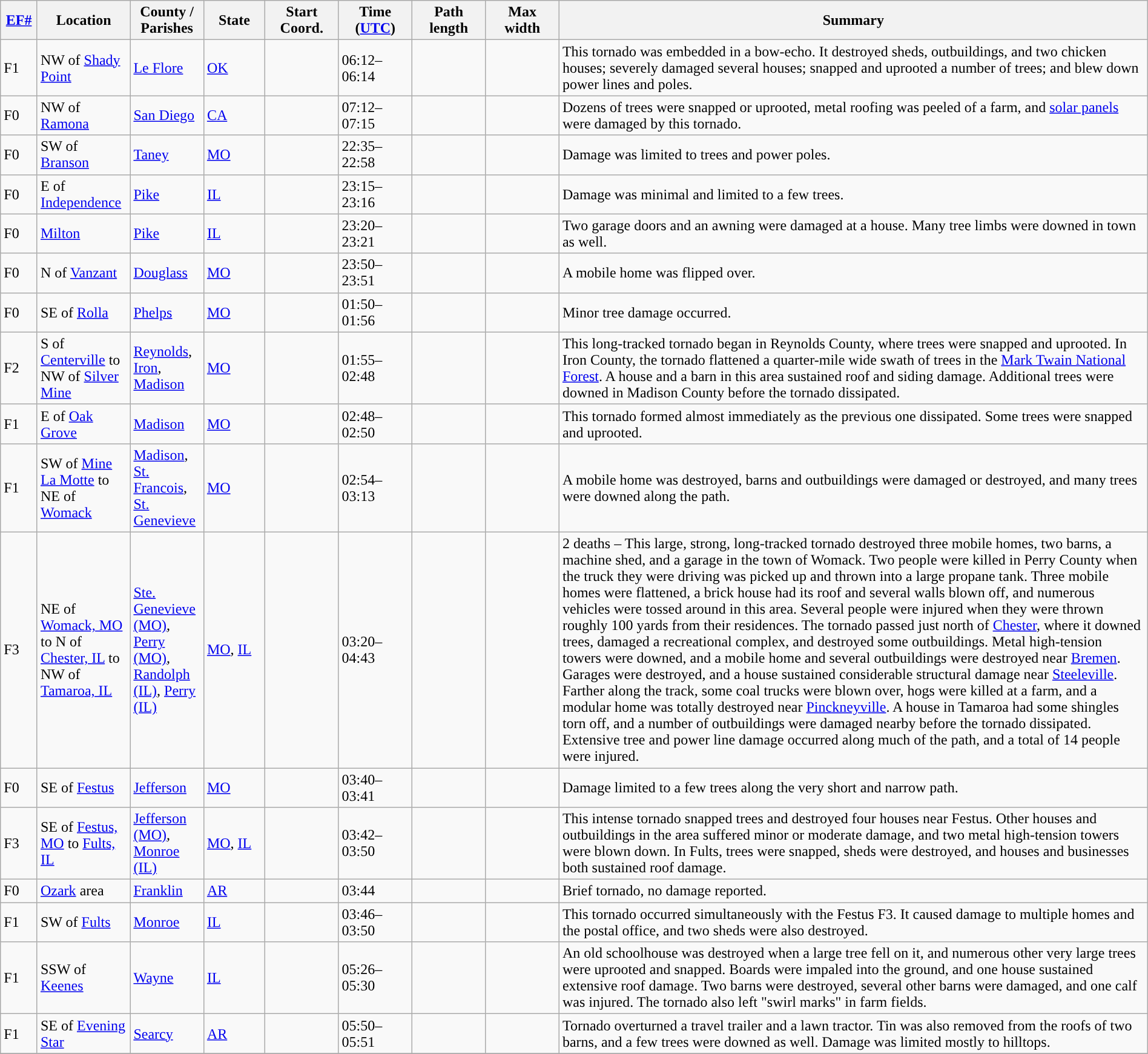<table class="wikitable sortable" style="width:100%;">
<tr>
<th scope="col"  style="width:3%; text-align:center;"><a href='#'>EF#</a></th>
<th scope="col"  style="width:7%; text-align:center;" class="unsortable">Location</th>
<th scope="col"  style="width:6%; text-align:center;" class="unsortable">County / Parishes</th>
<th scope="col"  style="width:5%; text-align:center;">State</th>
<th scope="col"  style="width:6%; text-align:center;">Start Coord.</th>
<th scope="col"  style="width:6%; text-align:center;">Time (<a href='#'>UTC</a>)</th>
<th scope="col"  style="width:6%; text-align:center;">Path length</th>
<th scope="col"  style="width:6%; text-align:center;">Max width</th>
<th scope="col" class="unsortable" style="width:48%; text-align:center;">Summary</th>
</tr>
<tr>
<td>F1</td>
<td>NW of <a href='#'>Shady Point</a></td>
<td><a href='#'>Le Flore</a></td>
<td><a href='#'>OK</a></td>
<td></td>
<td>06:12–06:14</td>
<td></td>
<td></td>
<td>This tornado was embedded in a bow-echo. It destroyed sheds, outbuildings, and two chicken houses; severely damaged several houses; snapped and uprooted a number of trees; and blew down power lines and poles.</td>
</tr>
<tr>
<td>F0</td>
<td>NW of <a href='#'>Ramona</a></td>
<td><a href='#'>San Diego</a></td>
<td><a href='#'>CA</a></td>
<td></td>
<td>07:12–07:15</td>
<td></td>
<td></td>
<td>Dozens of trees were snapped or uprooted, metal roofing was peeled of a farm, and <a href='#'>solar panels</a> were damaged by this tornado.</td>
</tr>
<tr>
<td>F0</td>
<td>SW of <a href='#'>Branson</a></td>
<td><a href='#'>Taney</a></td>
<td><a href='#'>MO</a></td>
<td></td>
<td>22:35–22:58</td>
<td></td>
<td></td>
<td>Damage was limited to trees and power poles.</td>
</tr>
<tr>
<td>F0</td>
<td>E of <a href='#'>Independence</a></td>
<td><a href='#'>Pike</a></td>
<td><a href='#'>IL</a></td>
<td></td>
<td>23:15–23:16</td>
<td></td>
<td></td>
<td>Damage was minimal and limited to a few trees.</td>
</tr>
<tr>
<td>F0</td>
<td><a href='#'>Milton</a></td>
<td><a href='#'>Pike</a></td>
<td><a href='#'>IL</a></td>
<td></td>
<td>23:20–23:21</td>
<td></td>
<td></td>
<td>Two garage doors and an awning were damaged at a house. Many tree limbs were downed in town as well.</td>
</tr>
<tr>
<td>F0</td>
<td>N of <a href='#'>Vanzant</a></td>
<td><a href='#'>Douglass</a></td>
<td><a href='#'>MO</a></td>
<td></td>
<td>23:50–23:51</td>
<td></td>
<td></td>
<td>A mobile home was flipped over.</td>
</tr>
<tr>
<td>F0</td>
<td>SE of <a href='#'>Rolla</a></td>
<td><a href='#'>Phelps</a></td>
<td><a href='#'>MO</a></td>
<td></td>
<td>01:50–01:56</td>
<td></td>
<td></td>
<td>Minor tree damage occurred.</td>
</tr>
<tr>
<td>F2</td>
<td>S of <a href='#'>Centerville</a> to NW of <a href='#'>Silver Mine</a></td>
<td><a href='#'>Reynolds</a>, <a href='#'>Iron</a>, <a href='#'>Madison</a></td>
<td><a href='#'>MO</a></td>
<td></td>
<td>01:55–02:48</td>
<td></td>
<td></td>
<td>This long-tracked tornado began in Reynolds County, where trees were snapped and uprooted. In Iron County, the tornado flattened a quarter-mile wide swath of trees in the <a href='#'>Mark Twain National Forest</a>. A house and a barn in this area sustained roof and siding damage. Additional trees were downed in Madison County before the tornado dissipated.</td>
</tr>
<tr>
<td>F1</td>
<td>E of <a href='#'>Oak Grove</a></td>
<td><a href='#'>Madison</a></td>
<td><a href='#'>MO</a></td>
<td></td>
<td>02:48–02:50</td>
<td></td>
<td></td>
<td>This tornado formed almost immediately as the previous one dissipated. Some trees were snapped and uprooted.</td>
</tr>
<tr>
<td>F1</td>
<td>SW of <a href='#'>Mine La Motte</a> to NE of <a href='#'>Womack</a></td>
<td><a href='#'>Madison</a>, <a href='#'>St. Francois</a>, <a href='#'>St. Genevieve</a></td>
<td><a href='#'>MO</a></td>
<td></td>
<td>02:54–03:13</td>
<td></td>
<td></td>
<td>A mobile home was destroyed, barns and outbuildings were damaged or destroyed, and many trees were downed along the path.</td>
</tr>
<tr>
<td>F3</td>
<td>NE of <a href='#'>Womack, MO</a> to N of <a href='#'>Chester, IL</a> to NW of <a href='#'>Tamaroa, IL</a></td>
<td><a href='#'>Ste. Genevieve (MO)</a>, <a href='#'>Perry (MO)</a>, <a href='#'>Randolph (IL)</a>, <a href='#'>Perry (IL)</a></td>
<td><a href='#'>MO</a>, <a href='#'>IL</a></td>
<td></td>
<td>03:20–04:43</td>
<td></td>
<td></td>
<td>2 deaths – This large, strong, long-tracked tornado destroyed three mobile homes, two barns, a machine shed, and a garage in the town of Womack. Two people were killed in Perry County when the truck they were driving was picked up and thrown into a large propane tank. Three mobile homes were flattened, a brick house had its roof and several walls blown off, and numerous vehicles were tossed around in this area. Several people were injured when they were thrown roughly  100 yards from their residences. The tornado passed just north of <a href='#'>Chester</a>, where it downed trees, damaged a recreational complex, and destroyed some outbuildings. Metal high-tension towers were downed, and a mobile home and several outbuildings were destroyed near <a href='#'>Bremen</a>. Garages were destroyed, and a house sustained considerable structural damage near <a href='#'>Steeleville</a>. Farther along the track, some coal trucks were blown over, hogs were killed at a farm, and a modular home was totally destroyed near <a href='#'>Pinckneyville</a>. A house in Tamaroa had some shingles torn off, and a number of outbuildings were damaged nearby before the tornado dissipated. Extensive tree and power line damage occurred along much of the path, and a total of 14 people were injured.</td>
</tr>
<tr>
<td>F0</td>
<td>SE of <a href='#'>Festus</a></td>
<td><a href='#'>Jefferson</a></td>
<td><a href='#'>MO</a></td>
<td></td>
<td>03:40–03:41</td>
<td></td>
<td></td>
<td>Damage limited to a few trees along the very short and narrow path.</td>
</tr>
<tr>
<td>F3</td>
<td>SE of <a href='#'>Festus, MO</a> to <a href='#'>Fults, IL</a></td>
<td><a href='#'>Jefferson (MO)</a>, <a href='#'>Monroe (IL)</a></td>
<td><a href='#'>MO</a>, <a href='#'>IL</a></td>
<td></td>
<td>03:42–03:50</td>
<td></td>
<td></td>
<td>This intense tornado snapped trees and destroyed four houses near Festus. Other houses and outbuildings in the area suffered minor or  moderate damage, and two metal high-tension towers were blown down. In Fults, trees were snapped, sheds were destroyed, and houses and businesses both sustained roof damage.</td>
</tr>
<tr>
<td>F0</td>
<td><a href='#'>Ozark</a> area</td>
<td><a href='#'>Franklin</a></td>
<td><a href='#'>AR</a></td>
<td></td>
<td>03:44</td>
<td></td>
<td></td>
<td>Brief tornado, no damage reported.</td>
</tr>
<tr>
<td>F1</td>
<td>SW of <a href='#'>Fults</a></td>
<td><a href='#'>Monroe</a></td>
<td><a href='#'>IL</a></td>
<td></td>
<td>03:46–03:50</td>
<td></td>
<td></td>
<td>This tornado occurred simultaneously with the Festus F3. It caused damage to multiple homes and the postal office, and two sheds were also destroyed.</td>
</tr>
<tr>
<td>F1</td>
<td>SSW of <a href='#'>Keenes</a></td>
<td><a href='#'>Wayne</a></td>
<td><a href='#'>IL</a></td>
<td></td>
<td>05:26–05:30</td>
<td></td>
<td></td>
<td>An old schoolhouse was destroyed when a large tree fell on it, and numerous other very large trees were uprooted and snapped. Boards were impaled into the ground, and one house sustained extensive roof damage. Two barns were destroyed, several other barns were damaged, and one calf was injured. The tornado also left "swirl marks" in farm fields.</td>
</tr>
<tr>
<td>F1</td>
<td>SE of <a href='#'>Evening Star</a></td>
<td><a href='#'>Searcy</a></td>
<td><a href='#'>AR</a></td>
<td></td>
<td>05:50–05:51</td>
<td></td>
<td></td>
<td>Tornado overturned a travel trailer and a lawn tractor. Tin was also removed from the roofs of two barns, and a few trees were downed as well. Damage was limited mostly to hilltops.</td>
</tr>
<tr>
</tr>
</table>
